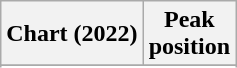<table class="wikitable sortable plainrowheaders" style="text-align:center">
<tr>
<th scope="col">Chart (2022)</th>
<th scope="col">Peak<br>position</th>
</tr>
<tr>
</tr>
<tr>
</tr>
</table>
